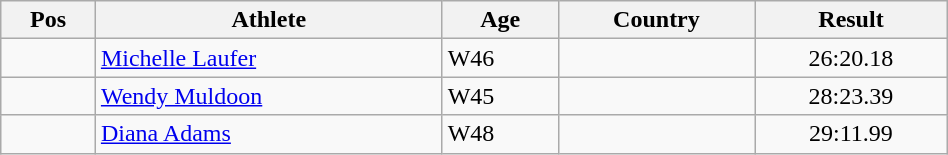<table class="wikitable"  style="text-align:center; width:50%;">
<tr>
<th>Pos</th>
<th>Athlete</th>
<th>Age</th>
<th>Country</th>
<th>Result</th>
</tr>
<tr>
<td align=center></td>
<td align=left><a href='#'>Michelle Laufer</a></td>
<td align=left>W46</td>
<td align=left></td>
<td>26:20.18</td>
</tr>
<tr>
<td align=center></td>
<td align=left><a href='#'>Wendy Muldoon</a></td>
<td align=left>W45</td>
<td align=left></td>
<td>28:23.39</td>
</tr>
<tr>
<td align=center></td>
<td align=left><a href='#'>Diana Adams</a></td>
<td align=left>W48</td>
<td align=left></td>
<td>29:11.99</td>
</tr>
</table>
